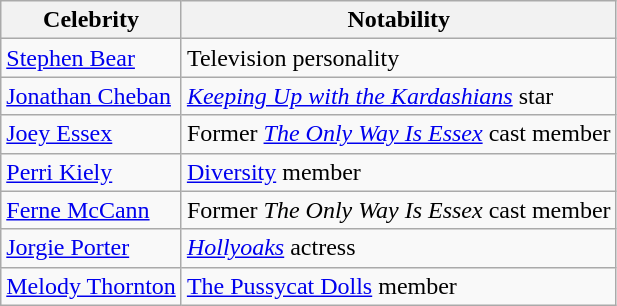<table class="wikitable sortable">
<tr>
<th>Celebrity</th>
<th>Notability</th>
</tr>
<tr>
<td><a href='#'>Stephen Bear</a></td>
<td>Television personality</td>
</tr>
<tr>
<td><a href='#'>Jonathan Cheban</a></td>
<td><em><a href='#'>Keeping Up with the Kardashians</a></em> star</td>
</tr>
<tr>
<td><a href='#'>Joey Essex</a></td>
<td>Former <em><a href='#'>The Only Way Is Essex</a></em> cast member</td>
</tr>
<tr>
<td><a href='#'>Perri Kiely</a></td>
<td><a href='#'>Diversity</a> member</td>
</tr>
<tr>
<td><a href='#'>Ferne McCann</a></td>
<td>Former <em>The Only Way Is Essex</em> cast member</td>
</tr>
<tr>
<td><a href='#'>Jorgie Porter</a></td>
<td><em><a href='#'>Hollyoaks</a></em> actress</td>
</tr>
<tr>
<td><a href='#'>Melody Thornton</a></td>
<td><a href='#'>The Pussycat Dolls</a> member</td>
</tr>
</table>
